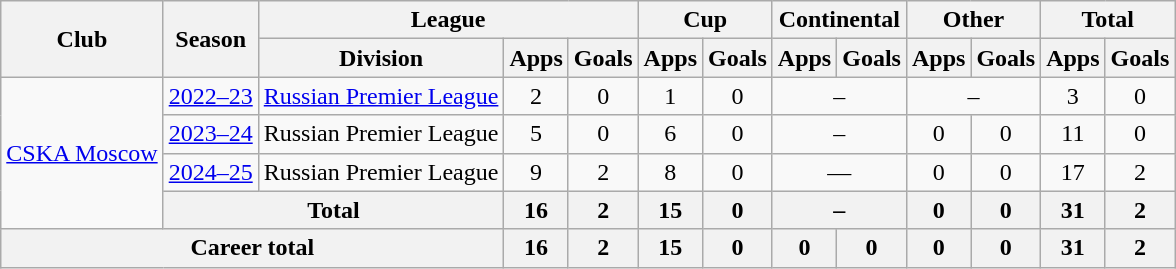<table class="wikitable" style="text-align:center">
<tr>
<th rowspan="2">Club</th>
<th rowspan="2">Season</th>
<th colspan="3">League</th>
<th colspan="2">Cup</th>
<th colspan="2">Continental</th>
<th colspan="2">Other</th>
<th colspan="2">Total</th>
</tr>
<tr>
<th>Division</th>
<th>Apps</th>
<th>Goals</th>
<th>Apps</th>
<th>Goals</th>
<th>Apps</th>
<th>Goals</th>
<th>Apps</th>
<th>Goals</th>
<th>Apps</th>
<th>Goals</th>
</tr>
<tr>
<td rowspan="4"><a href='#'>CSKA Moscow</a></td>
<td><a href='#'>2022–23</a></td>
<td><a href='#'>Russian Premier League</a></td>
<td>2</td>
<td>0</td>
<td>1</td>
<td>0</td>
<td colspan="2">–</td>
<td colspan="2">–</td>
<td>3</td>
<td>0</td>
</tr>
<tr>
<td><a href='#'>2023–24</a></td>
<td>Russian Premier League</td>
<td>5</td>
<td>0</td>
<td>6</td>
<td>0</td>
<td colspan="2">–</td>
<td>0</td>
<td>0</td>
<td>11</td>
<td>0</td>
</tr>
<tr>
<td><a href='#'>2024–25</a></td>
<td>Russian Premier League</td>
<td>9</td>
<td>2</td>
<td>8</td>
<td>0</td>
<td colspan="2">—</td>
<td>0</td>
<td>0</td>
<td>17</td>
<td>2</td>
</tr>
<tr>
<th colspan="2">Total</th>
<th>16</th>
<th>2</th>
<th>15</th>
<th>0</th>
<th colspan="2">–</th>
<th>0</th>
<th>0</th>
<th>31</th>
<th>2</th>
</tr>
<tr>
<th colspan="3">Career total</th>
<th>16</th>
<th>2</th>
<th>15</th>
<th>0</th>
<th>0</th>
<th>0</th>
<th>0</th>
<th>0</th>
<th>31</th>
<th>2</th>
</tr>
</table>
